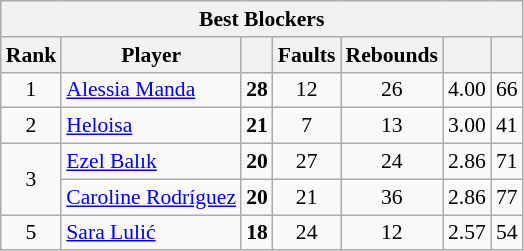<table class="wikitable sortable" style="font-size:90%; text-align:center">
<tr>
<th colspan=7>Best Blockers</th>
</tr>
<tr>
<th class="unsortable">Rank</th>
<th class="unsortable">Player</th>
<th></th>
<th>Faults</th>
<th>Rebounds</th>
<th></th>
<th></th>
</tr>
<tr>
<td>1</td>
<td align=left> <a href='#'>Alessia Manda</a></td>
<td><strong>28</strong></td>
<td>12</td>
<td>26</td>
<td>4.00</td>
<td>66</td>
</tr>
<tr>
<td>2</td>
<td align=left> <a href='#'>Heloisa</a></td>
<td><strong>21</strong></td>
<td>7</td>
<td>13</td>
<td>3.00</td>
<td>41</td>
</tr>
<tr>
<td rowspan=2>3</td>
<td align=left> <a href='#'>Ezel Balık</a></td>
<td><strong>20</strong></td>
<td>27</td>
<td>24</td>
<td>2.86</td>
<td>71</td>
</tr>
<tr>
<td align=left> <a href='#'>Caroline Rodríguez</a></td>
<td><strong>20</strong></td>
<td>21</td>
<td>36</td>
<td>2.86</td>
<td>77</td>
</tr>
<tr>
<td>5</td>
<td align=left> <a href='#'>Sara Lulić</a></td>
<td><strong>18</strong></td>
<td>24</td>
<td>12</td>
<td>2.57</td>
<td>54</td>
</tr>
</table>
